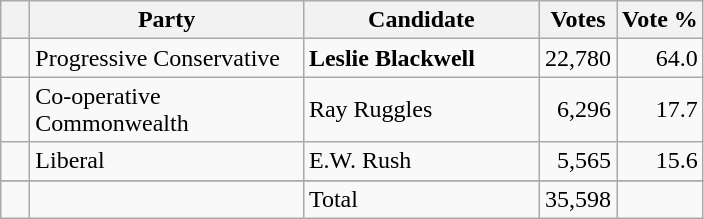<table class="wikitable">
<tr>
<th></th>
<th scope="col" width="175">Party</th>
<th scope="col" width="150">Candidate</th>
<th>Votes</th>
<th>Vote %</th>
</tr>
<tr>
<td>   </td>
<td>Progressive Conservative</td>
<td><strong>Leslie Blackwell</strong></td>
<td align=right>22,780</td>
<td align=right>64.0</td>
</tr>
<tr>
<td>   </td>
<td>Co-operative Commonwealth</td>
<td>Ray Ruggles</td>
<td align=right>6,296</td>
<td align=right>17.7</td>
</tr>
<tr>
<td>   </td>
<td>Liberal</td>
<td>E.W. Rush</td>
<td align=right>5,565</td>
<td align=right>15.6</td>
</tr>
<tr>
</tr>
<tr>
<td></td>
<td></td>
<td>Total</td>
<td align=right>35,598</td>
<td></td>
</tr>
</table>
